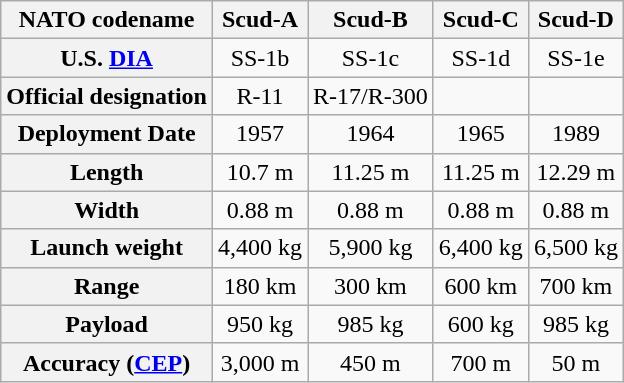<table class="wikitable" style=text-align:center;>
<tr>
<th>NATO codename</th>
<th>Scud-A</th>
<th>Scud-B</th>
<th>Scud-C</th>
<th>Scud-D</th>
</tr>
<tr>
<th align=right>U.S. <a href='#'>DIA</a></th>
<td>SS-1b</td>
<td>SS-1c</td>
<td>SS-1d</td>
<td>SS-1e</td>
</tr>
<tr>
<th align=right>Official designation</th>
<td>R-11</td>
<td>R-17/R-300</td>
<td></td>
<td></td>
</tr>
<tr>
<th align=right>Deployment Date</th>
<td>1957</td>
<td>1964</td>
<td>1965</td>
<td>1989</td>
</tr>
<tr>
<th align=right>Length</th>
<td>10.7 m</td>
<td>11.25 m</td>
<td>11.25 m</td>
<td>12.29 m</td>
</tr>
<tr>
<th align=right>Width</th>
<td>0.88 m</td>
<td>0.88 m</td>
<td>0.88 m</td>
<td>0.88 m</td>
</tr>
<tr>
<th align=right>Launch weight</th>
<td>4,400 kg</td>
<td>5,900 kg</td>
<td>6,400 kg</td>
<td>6,500 kg</td>
</tr>
<tr>
<th align=right>Range</th>
<td>180 km</td>
<td>300 km</td>
<td>600 km</td>
<td>700 km</td>
</tr>
<tr>
<th align=right>Payload</th>
<td>950 kg</td>
<td>985 kg</td>
<td>600 kg</td>
<td>985 kg</td>
</tr>
<tr>
<th align=right>Accuracy (<a href='#'>CEP</a>)</th>
<td>3,000 m</td>
<td>450 m</td>
<td>700 m</td>
<td>50 m</td>
</tr>
</table>
